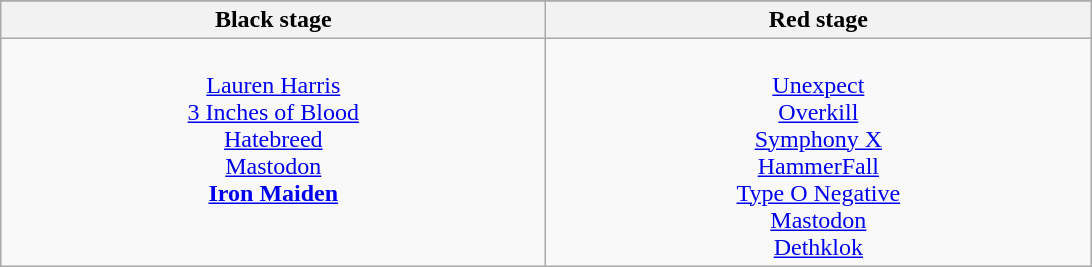<table class="wikitable">
<tr>
</tr>
<tr>
<th>Black stage</th>
<th>Red stage</th>
</tr>
<tr>
<td style="text-align:center; vertical-align:top; width:356px;"><br><a href='#'>Lauren Harris</a><br>
<a href='#'>3 Inches of Blood</a><br>
<a href='#'>Hatebreed</a><br>
<a href='#'>Mastodon</a><br>
<strong><a href='#'>Iron Maiden</a></strong></td>
<td style="text-align:center; vertical-align:top; width:356px;"><br><a href='#'>Unexpect</a><br>
<a href='#'>Overkill</a><br>
<a href='#'>Symphony X</a><br>
<a href='#'>HammerFall</a><br>
<a href='#'>Type O Negative</a><br>
<a href='#'>Mastodon</a><br>
<a href='#'>Dethklok</a></td>
</tr>
</table>
